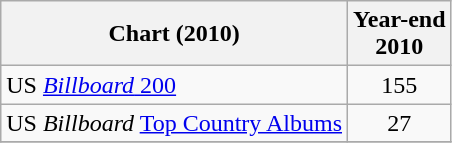<table class="wikitable">
<tr>
<th>Chart (2010)</th>
<th>Year-end<br>2010</th>
</tr>
<tr>
<td>US <a href='#'><em>Billboard</em> 200</a></td>
<td align="center">155</td>
</tr>
<tr>
<td>US <em>Billboard</em> <a href='#'>Top Country Albums</a></td>
<td align="center">27</td>
</tr>
<tr>
</tr>
</table>
